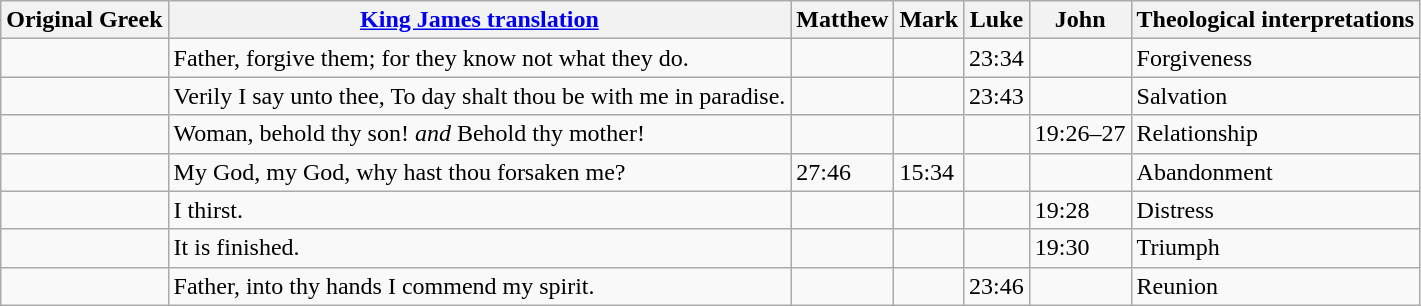<table class="wikitable">
<tr>
<th>Original Greek</th>
<th><a href='#'>King James translation</a></th>
<th>Matthew</th>
<th>Mark</th>
<th>Luke</th>
<th>John</th>
<th>Theological interpretations</th>
</tr>
<tr>
<td></td>
<td>Father, forgive them; for they know not what they do.</td>
<td></td>
<td></td>
<td>23:34</td>
<td></td>
<td>Forgiveness</td>
</tr>
<tr>
<td></td>
<td>Verily I say unto thee, To day shalt thou be with me in paradise.</td>
<td></td>
<td></td>
<td>23:43</td>
<td></td>
<td>Salvation</td>
</tr>
<tr>
<td></td>
<td>Woman, behold thy son! <em>and</em> Behold thy mother!</td>
<td></td>
<td></td>
<td></td>
<td>19:26–27</td>
<td>Relationship</td>
</tr>
<tr>
<td></td>
<td>My God, my God, why hast thou forsaken me?</td>
<td>27:46</td>
<td>15:34</td>
<td></td>
<td></td>
<td>Abandonment</td>
</tr>
<tr>
<td></td>
<td>I thirst.</td>
<td></td>
<td></td>
<td></td>
<td>19:28</td>
<td>Distress</td>
</tr>
<tr>
<td></td>
<td>It is finished.</td>
<td></td>
<td></td>
<td></td>
<td>19:30</td>
<td>Triumph</td>
</tr>
<tr>
<td></td>
<td>Father, into thy hands I commend my spirit.</td>
<td></td>
<td></td>
<td>23:46</td>
<td></td>
<td>Reunion</td>
</tr>
</table>
